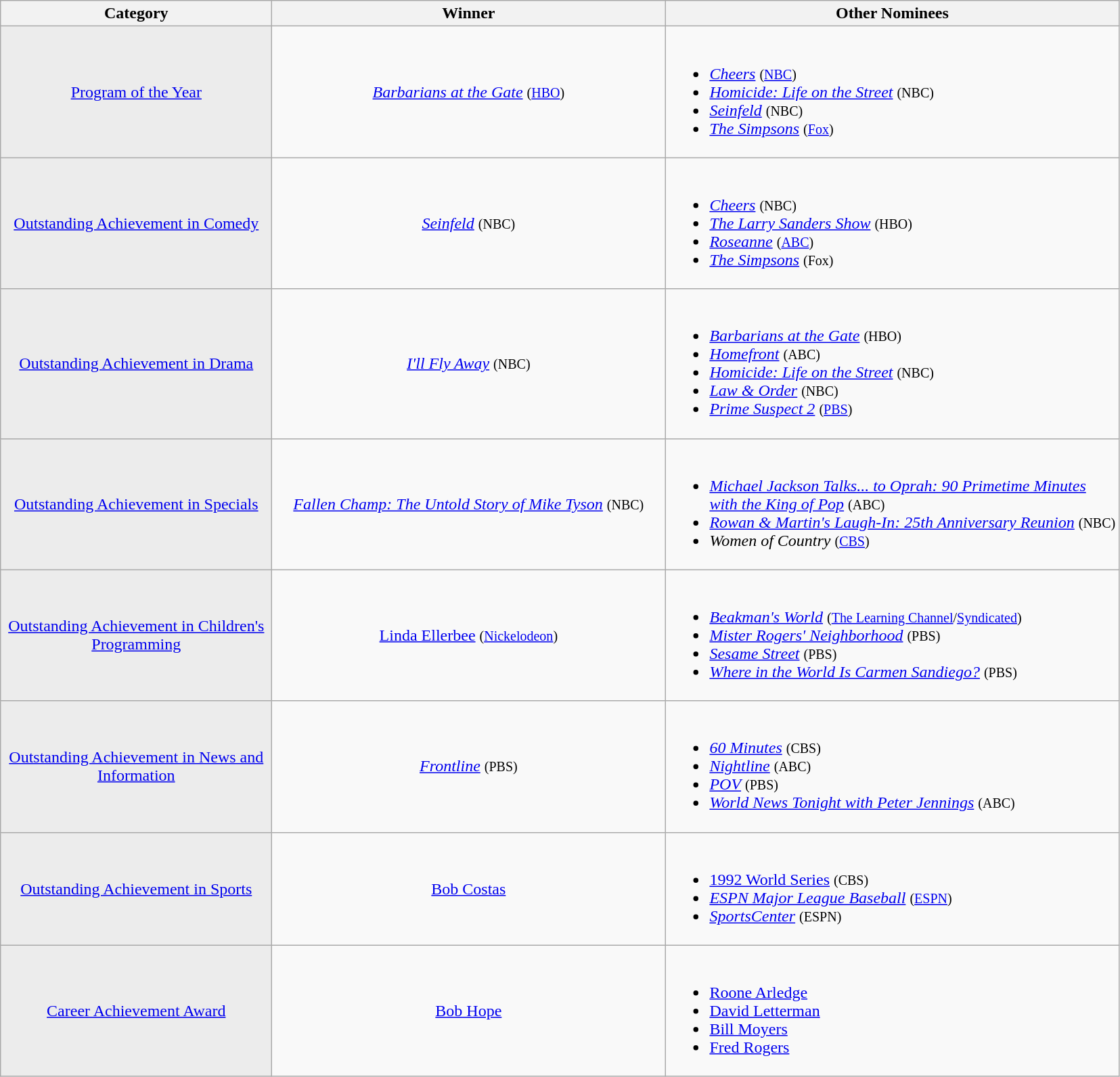<table class="wikitable">
<tr>
<th width="260">Category</th>
<th width="380">Winner</th>
<th width="440">Other Nominees</th>
</tr>
<tr>
<td align="center" style="background: #ececec; color: grey; vertical-align: middle; text-align: center;" class="table-na"><a href='#'>Program of the Year</a></td>
<td align="center"><em><a href='#'>Barbarians at the Gate</a></em> <small>(<a href='#'>HBO</a>)</small></td>
<td><br><ul><li><em><a href='#'>Cheers</a></em> <small>(<a href='#'>NBC</a>)</small></li><li><em><a href='#'>Homicide: Life on the Street</a></em> <small>(NBC)</small></li><li><em><a href='#'>Seinfeld</a></em> <small>(NBC)</small></li><li><em><a href='#'>The Simpsons</a></em> <small>(<a href='#'>Fox</a>)</small></li></ul></td>
</tr>
<tr>
<td align="center" style="background: #ececec; color: grey; vertical-align: middle; text-align: center;" class="table-na"><a href='#'>Outstanding Achievement in Comedy</a></td>
<td align="center"><em><a href='#'>Seinfeld</a></em> <small>(NBC)</small></td>
<td><br><ul><li><em><a href='#'>Cheers</a></em> <small>(NBC)</small></li><li><em><a href='#'>The Larry Sanders Show</a></em> <small>(HBO)</small></li><li><em><a href='#'>Roseanne</a></em> <small>(<a href='#'>ABC</a>)</small></li><li><em><a href='#'>The Simpsons</a></em> <small>(Fox)</small></li></ul></td>
</tr>
<tr>
<td align="center" style="background: #ececec; color: grey; vertical-align: middle; text-align: center;" class="table-na"><a href='#'>Outstanding Achievement in Drama</a></td>
<td align="center"><em><a href='#'>I'll Fly Away</a></em> <small>(NBC)</small></td>
<td><br><ul><li><em><a href='#'>Barbarians at the Gate</a></em> <small>(HBO)</small></li><li><em><a href='#'>Homefront</a></em> <small>(ABC)</small></li><li><em><a href='#'>Homicide: Life on the Street</a></em> <small>(NBC)</small></li><li><em><a href='#'>Law & Order</a></em> <small>(NBC)</small></li><li><em><a href='#'>Prime Suspect 2</a></em> <small>(<a href='#'>PBS</a>)</small></li></ul></td>
</tr>
<tr>
<td align="center" style="background: #ececec; color: grey; vertical-align: middle; text-align: center;" class="table-na"><a href='#'>Outstanding Achievement in Specials</a></td>
<td align="center"><em><a href='#'>Fallen Champ: The Untold Story of Mike Tyson</a></em> <small>(NBC)</small></td>
<td><br><ul><li><em><a href='#'>Michael Jackson Talks... to Oprah: 90 Primetime Minutes with the King of Pop</a></em> <small>(ABC)</small></li><li><em><a href='#'>Rowan & Martin's Laugh-In: 25th Anniversary Reunion</a></em> <small>(NBC)</small></li><li><em>Women of Country</em> <small>(<a href='#'>CBS</a>)</small></li></ul></td>
</tr>
<tr>
<td align="center" style="background: #ececec; color: grey; vertical-align: middle; text-align: center;" class="table-na"><a href='#'>Outstanding Achievement in Children's Programming</a></td>
<td align="center"><a href='#'>Linda Ellerbee</a> <small>(<a href='#'>Nickelodeon</a>)</small></td>
<td><br><ul><li><em><a href='#'>Beakman's World</a></em> <small>(<a href='#'>The Learning Channel</a>/<a href='#'>Syndicated</a>)</small></li><li><em><a href='#'>Mister Rogers' Neighborhood</a></em> <small>(PBS)</small></li><li><em><a href='#'>Sesame Street</a></em> <small>(PBS)</small></li><li><em><a href='#'>Where in the World Is Carmen Sandiego?</a></em> <small>(PBS)</small></li></ul></td>
</tr>
<tr>
<td align="center" style="background: #ececec; color: grey; vertical-align: middle; text-align: center;" class="table-na"><a href='#'>Outstanding Achievement in News and Information</a></td>
<td align="center"><em><a href='#'>Frontline</a></em> <small>(PBS)</small></td>
<td><br><ul><li><em><a href='#'>60 Minutes</a></em> <small>(CBS)</small></li><li><em><a href='#'>Nightline</a></em> <small>(ABC)</small></li><li><em><a href='#'>POV</a></em> <small>(PBS)</small></li><li><em><a href='#'>World News Tonight with Peter Jennings</a></em> <small>(ABC)</small></li></ul></td>
</tr>
<tr>
<td align="center" style="background: #ececec; color: grey; vertical-align: middle; text-align: center;" class="table-na"><a href='#'>Outstanding Achievement in Sports</a></td>
<td align="center"><a href='#'>Bob Costas</a></td>
<td><br><ul><li><a href='#'>1992 World Series</a> <small>(CBS)</small></li><li><em><a href='#'>ESPN Major League Baseball</a></em> <small>(<a href='#'>ESPN</a>)</small></li><li><em><a href='#'>SportsCenter</a></em> <small>(ESPN)</small></li></ul></td>
</tr>
<tr>
<td align="center" style="background: #ececec; color: grey; vertical-align: middle; text-align: center;" class="table-na"><a href='#'>Career Achievement Award</a></td>
<td align="center"><a href='#'>Bob Hope</a></td>
<td><br><ul><li><a href='#'>Roone Arledge</a></li><li><a href='#'>David Letterman</a></li><li><a href='#'>Bill Moyers</a></li><li><a href='#'>Fred Rogers</a></li></ul></td>
</tr>
</table>
